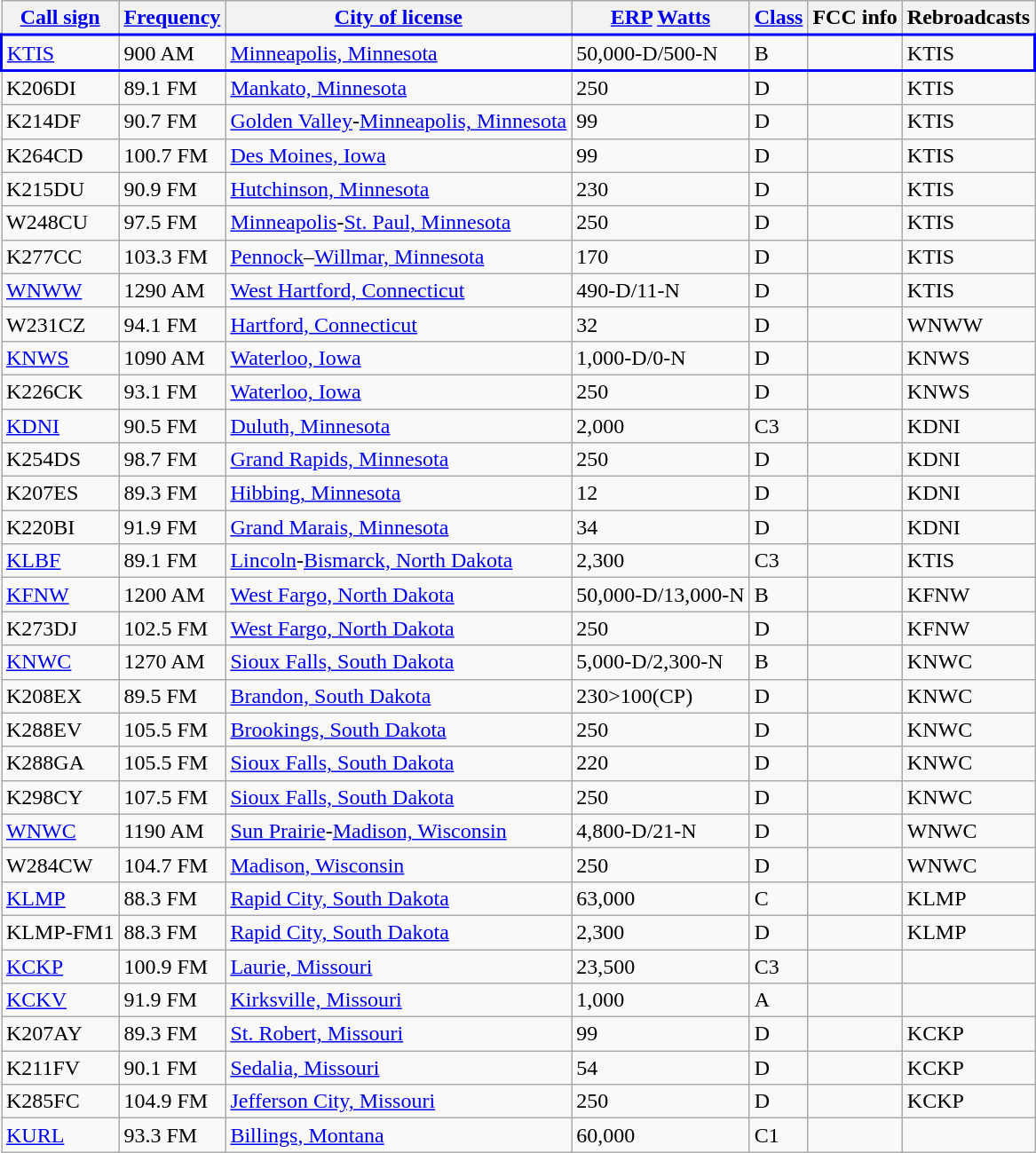<table class="wikitable sortable">
<tr>
<th><a href='#'>Call sign</a></th>
<th data-sort-type="number"><a href='#'>Frequency</a></th>
<th><a href='#'>City of license</a></th>
<th><a href='#'>ERP</a> <a href='#'>Watts</a></th>
<th><a href='#'>Class</a></th>
<th class="sortable">FCC info</th>
<th>Rebroadcasts</th>
</tr>
<tr style="border: 2px solid #00f;">
<td><a href='#'>KTIS</a></td>
<td>900 AM</td>
<td><a href='#'>Minneapolis, Minnesota</a></td>
<td>50,000-D/500-N</td>
<td>B</td>
<td></td>
<td>KTIS</td>
</tr>
<tr>
<td>K206DI</td>
<td>89.1 FM</td>
<td><a href='#'>Mankato, Minnesota</a></td>
<td>250</td>
<td>D</td>
<td></td>
<td>KTIS</td>
</tr>
<tr>
<td>K214DF</td>
<td>90.7 FM</td>
<td><a href='#'>Golden Valley</a>-<a href='#'>Minneapolis, Minnesota</a></td>
<td>99</td>
<td>D</td>
<td></td>
<td>KTIS</td>
</tr>
<tr>
<td>K264CD</td>
<td>100.7 FM</td>
<td><a href='#'>Des Moines, Iowa</a></td>
<td>99</td>
<td>D</td>
<td></td>
<td>KTIS</td>
</tr>
<tr>
<td>K215DU</td>
<td>90.9 FM</td>
<td><a href='#'>Hutchinson, Minnesota</a></td>
<td>230</td>
<td>D</td>
<td></td>
<td>KTIS</td>
</tr>
<tr>
<td>W248CU</td>
<td>97.5 FM</td>
<td><a href='#'>Minneapolis</a>-<a href='#'>St. Paul, Minnesota</a></td>
<td>250</td>
<td>D</td>
<td></td>
<td>KTIS</td>
</tr>
<tr>
<td>K277CC</td>
<td>103.3 FM</td>
<td><a href='#'>Pennock</a>–<a href='#'>Willmar, Minnesota</a></td>
<td>170</td>
<td>D</td>
<td></td>
<td>KTIS</td>
</tr>
<tr>
<td><a href='#'>WNWW</a></td>
<td>1290 AM</td>
<td><a href='#'>West Hartford, Connecticut</a></td>
<td>490-D/11-N</td>
<td>D</td>
<td></td>
<td>KTIS</td>
</tr>
<tr>
<td>W231CZ</td>
<td>94.1 FM</td>
<td><a href='#'>Hartford, Connecticut</a></td>
<td>32</td>
<td>D</td>
<td></td>
<td>WNWW</td>
</tr>
<tr>
<td><a href='#'>KNWS</a></td>
<td>1090 AM</td>
<td><a href='#'>Waterloo, Iowa</a></td>
<td>1,000-D/0-N</td>
<td>D</td>
<td></td>
<td>KNWS</td>
</tr>
<tr>
<td>K226CK</td>
<td>93.1 FM</td>
<td><a href='#'>Waterloo, Iowa</a></td>
<td>250</td>
<td>D</td>
<td></td>
<td>KNWS</td>
</tr>
<tr>
<td><a href='#'>KDNI</a></td>
<td>90.5 FM</td>
<td><a href='#'>Duluth, Minnesota</a></td>
<td>2,000</td>
<td>C3</td>
<td></td>
<td>KDNI</td>
</tr>
<tr>
<td>K254DS</td>
<td>98.7 FM</td>
<td><a href='#'>Grand Rapids, Minnesota</a></td>
<td>250</td>
<td>D</td>
<td></td>
<td>KDNI</td>
</tr>
<tr>
<td>K207ES</td>
<td>89.3 FM</td>
<td><a href='#'>Hibbing, Minnesota</a></td>
<td>12</td>
<td>D</td>
<td></td>
<td>KDNI</td>
</tr>
<tr>
<td>K220BI</td>
<td>91.9 FM</td>
<td><a href='#'>Grand Marais, Minnesota</a></td>
<td>34</td>
<td>D</td>
<td></td>
<td>KDNI</td>
</tr>
<tr>
<td><a href='#'>KLBF</a></td>
<td>89.1 FM</td>
<td><a href='#'>Lincoln</a>-<a href='#'>Bismarck, North Dakota</a></td>
<td>2,300</td>
<td>C3</td>
<td></td>
<td>KTIS</td>
</tr>
<tr>
<td><a href='#'>KFNW</a></td>
<td>1200 AM</td>
<td><a href='#'>West Fargo, North Dakota</a></td>
<td>50,000-D/13,000-N</td>
<td>B</td>
<td></td>
<td>KFNW</td>
</tr>
<tr>
<td>K273DJ</td>
<td>102.5 FM</td>
<td><a href='#'>West Fargo, North Dakota</a></td>
<td>250</td>
<td>D</td>
<td></td>
<td>KFNW</td>
</tr>
<tr>
<td><a href='#'>KNWC</a></td>
<td>1270 AM</td>
<td><a href='#'>Sioux Falls, South Dakota</a></td>
<td>5,000-D/2,300-N</td>
<td>B</td>
<td></td>
<td>KNWC</td>
</tr>
<tr>
<td>K208EX</td>
<td>89.5 FM</td>
<td><a href='#'>Brandon, South Dakota</a></td>
<td>230>100(CP)</td>
<td>D</td>
<td></td>
<td>KNWC</td>
</tr>
<tr>
<td>K288EV</td>
<td>105.5 FM</td>
<td><a href='#'>Brookings, South Dakota</a></td>
<td>250</td>
<td>D</td>
<td></td>
<td>KNWC</td>
</tr>
<tr>
<td>K288GA</td>
<td>105.5 FM</td>
<td><a href='#'>Sioux Falls, South Dakota</a></td>
<td>220</td>
<td>D</td>
<td></td>
<td>KNWC</td>
</tr>
<tr>
<td>K298CY</td>
<td>107.5 FM</td>
<td><a href='#'>Sioux Falls, South Dakota</a></td>
<td>250</td>
<td>D</td>
<td></td>
<td>KNWC</td>
</tr>
<tr>
<td><a href='#'>WNWC</a></td>
<td>1190 AM</td>
<td><a href='#'>Sun Prairie</a>-<a href='#'>Madison, Wisconsin</a></td>
<td>4,800-D/21-N</td>
<td>D</td>
<td></td>
<td>WNWC</td>
</tr>
<tr>
<td>W284CW</td>
<td>104.7 FM</td>
<td><a href='#'>Madison, Wisconsin</a></td>
<td>250</td>
<td>D</td>
<td></td>
<td>WNWC</td>
</tr>
<tr>
<td><a href='#'>KLMP</a></td>
<td>88.3 FM</td>
<td><a href='#'>Rapid City, South Dakota</a></td>
<td>63,000</td>
<td>C</td>
<td></td>
<td>KLMP</td>
</tr>
<tr>
<td>KLMP-FM1</td>
<td>88.3 FM</td>
<td><a href='#'>Rapid City, South Dakota</a></td>
<td>2,300</td>
<td>D</td>
<td></td>
<td>KLMP</td>
</tr>
<tr>
<td><a href='#'>KCKP</a></td>
<td>100.9 FM</td>
<td><a href='#'>Laurie, Missouri</a></td>
<td>23,500</td>
<td>C3</td>
<td></td>
<td></td>
</tr>
<tr>
<td><a href='#'>KCKV</a></td>
<td>91.9 FM</td>
<td><a href='#'>Kirksville, Missouri</a></td>
<td>1,000</td>
<td>A</td>
<td></td>
<td></td>
</tr>
<tr>
<td>K207AY</td>
<td>89.3 FM</td>
<td><a href='#'>St. Robert, Missouri</a></td>
<td>99</td>
<td>D</td>
<td></td>
<td>KCKP</td>
</tr>
<tr>
<td>K211FV</td>
<td>90.1 FM</td>
<td><a href='#'>Sedalia, Missouri</a></td>
<td>54</td>
<td>D</td>
<td></td>
<td>KCKP</td>
</tr>
<tr>
<td>K285FC</td>
<td>104.9 FM</td>
<td><a href='#'>Jefferson City, Missouri</a></td>
<td>250</td>
<td>D</td>
<td></td>
<td>KCKP</td>
</tr>
<tr>
<td><a href='#'>KURL</a></td>
<td>93.3 FM</td>
<td><a href='#'>Billings, Montana</a></td>
<td>60,000</td>
<td>C1</td>
<td></td>
<td></td>
</tr>
</table>
